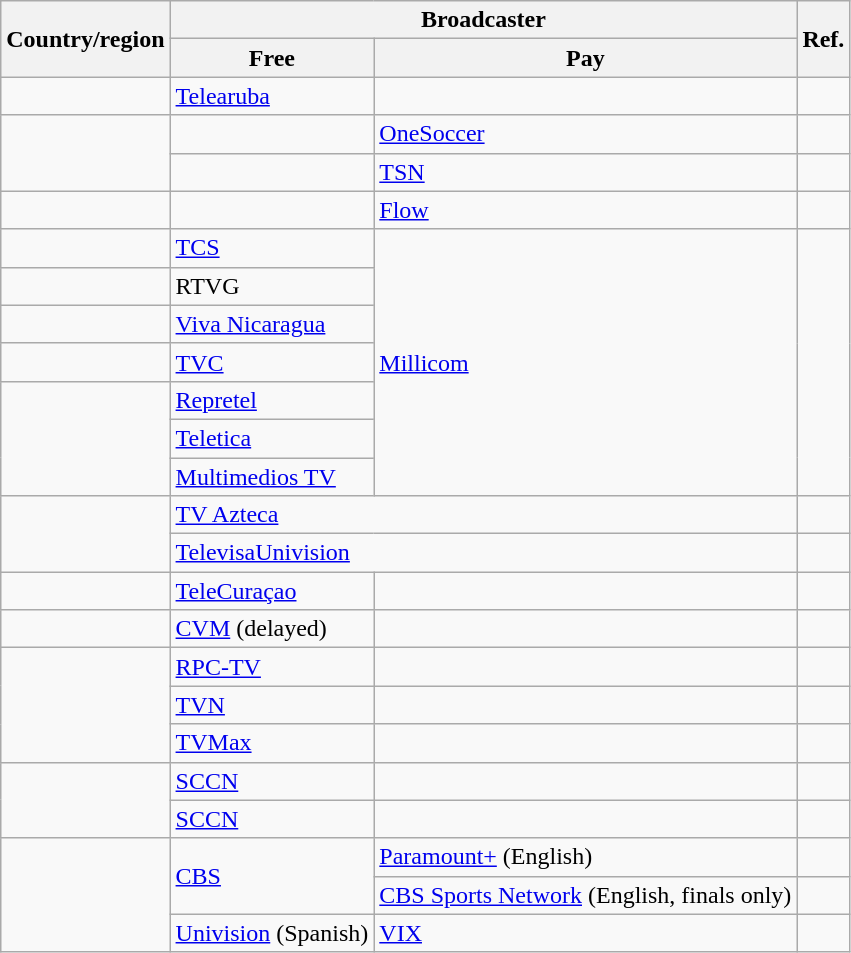<table class="wikitable">
<tr>
<th rowspan="2">Country/region</th>
<th colspan="2">Broadcaster</th>
<th rowspan="2">Ref.</th>
</tr>
<tr>
<th>Free</th>
<th>Pay</th>
</tr>
<tr>
<td></td>
<td><a href='#'>Telearuba</a></td>
<td></td>
<td></td>
</tr>
<tr>
<td rowspan="2"></td>
<td></td>
<td><a href='#'>OneSoccer</a></td>
<td></td>
</tr>
<tr>
<td></td>
<td><a href='#'>TSN</a></td>
<td></td>
</tr>
<tr>
<td></td>
<td></td>
<td><a href='#'>Flow</a></td>
<td></td>
</tr>
<tr>
<td></td>
<td><a href='#'>TCS</a></td>
<td rowspan="7"><a href='#'>Millicom</a></td>
<td rowspan="7"></td>
</tr>
<tr>
<td></td>
<td>RTVG</td>
</tr>
<tr>
<td></td>
<td><a href='#'>Viva Nicaragua</a></td>
</tr>
<tr>
<td></td>
<td><a href='#'>TVC</a></td>
</tr>
<tr>
<td rowspan="3"></td>
<td><a href='#'>Repretel</a></td>
</tr>
<tr>
<td><a href='#'>Teletica</a></td>
</tr>
<tr>
<td><a href='#'>Multimedios TV</a></td>
</tr>
<tr>
<td rowspan="2"></td>
<td colspan="2"><a href='#'>TV Azteca</a></td>
<td></td>
</tr>
<tr>
<td colspan="2"><a href='#'>TelevisaUnivision</a></td>
<td></td>
</tr>
<tr>
<td></td>
<td><a href='#'>TeleCuraçao</a></td>
<td></td>
<td></td>
</tr>
<tr>
<td></td>
<td><a href='#'>CVM</a> (delayed)</td>
<td></td>
<td></td>
</tr>
<tr>
<td rowspan="3"></td>
<td><a href='#'>RPC-TV</a></td>
<td></td>
<td></td>
</tr>
<tr>
<td><a href='#'>TVN</a></td>
<td></td>
<td></td>
</tr>
<tr>
<td><a href='#'>TVMax</a></td>
<td></td>
<td></td>
</tr>
<tr>
<td rowspan="2"></td>
<td><a href='#'>SCCN</a></td>
<td></td>
<td></td>
</tr>
<tr>
<td><a href='#'>SCCN</a></td>
<td></td>
<td></td>
</tr>
<tr>
<td rowspan="3"></td>
<td rowspan="2"><a href='#'>CBS</a></td>
<td><a href='#'>Paramount+</a> (English)</td>
<td></td>
</tr>
<tr>
<td><a href='#'>CBS Sports Network</a> (English, finals only)</td>
<td></td>
</tr>
<tr>
<td><a href='#'>Univision</a> (Spanish)</td>
<td><a href='#'>VIX</a></td>
<td></td>
</tr>
</table>
